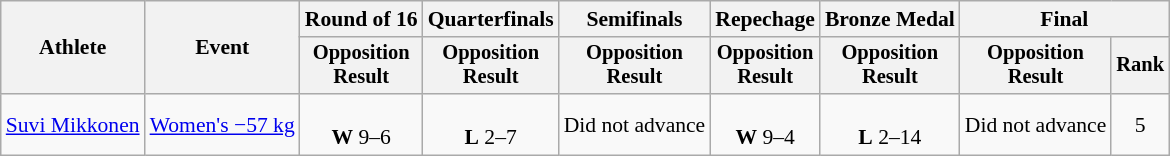<table class="wikitable" style="font-size:90%">
<tr>
<th rowspan=2>Athlete</th>
<th rowspan=2>Event</th>
<th>Round of 16</th>
<th>Quarterfinals</th>
<th>Semifinals</th>
<th>Repechage</th>
<th>Bronze Medal</th>
<th colspan=2>Final</th>
</tr>
<tr style="font-size:95%">
<th>Opposition<br>Result</th>
<th>Opposition<br>Result</th>
<th>Opposition<br>Result</th>
<th>Opposition<br>Result</th>
<th>Opposition<br>Result</th>
<th>Opposition<br>Result</th>
<th>Rank</th>
</tr>
<tr align=center>
<td align=left><a href='#'>Suvi Mikkonen</a></td>
<td align=left><a href='#'>Women's −57 kg</a></td>
<td><br><strong>W</strong> 9–6</td>
<td><br><strong>L</strong> 2–7</td>
<td>Did not advance</td>
<td><br><strong>W</strong> 9–4</td>
<td><br><strong>L</strong> 2–14</td>
<td>Did not advance</td>
<td>5</td>
</tr>
</table>
